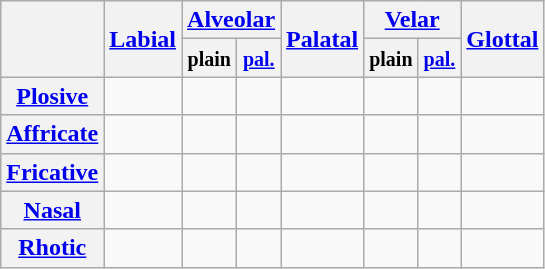<table class="wikitable" style="text-align:center">
<tr>
<th rowspan="2"></th>
<th rowspan="2"><a href='#'>Labial</a></th>
<th colspan="2"><a href='#'>Alveolar</a></th>
<th rowspan="2"><a href='#'>Palatal</a></th>
<th colspan="2"><a href='#'>Velar</a></th>
<th rowspan="2"><a href='#'>Glottal</a></th>
</tr>
<tr>
<th><small>plain</small></th>
<th><a href='#'><small>pal.</small></a></th>
<th><small>plain</small></th>
<th><a href='#'><small>pal.</small></a></th>
</tr>
<tr>
<th><a href='#'>Plosive</a></th>
<td></td>
<td></td>
<td></td>
<td></td>
<td></td>
<td></td>
<td></td>
</tr>
<tr>
<th><a href='#'>Affricate</a></th>
<td></td>
<td></td>
<td></td>
<td></td>
<td></td>
<td></td>
<td></td>
</tr>
<tr>
<th><a href='#'>Fricative</a></th>
<td></td>
<td></td>
<td></td>
<td></td>
<td></td>
<td></td>
<td></td>
</tr>
<tr>
<th><a href='#'>Nasal</a></th>
<td></td>
<td></td>
<td></td>
<td></td>
<td></td>
<td></td>
<td></td>
</tr>
<tr>
<th><a href='#'>Rhotic</a></th>
<td></td>
<td></td>
<td></td>
<td></td>
<td></td>
<td></td>
<td></td>
</tr>
</table>
